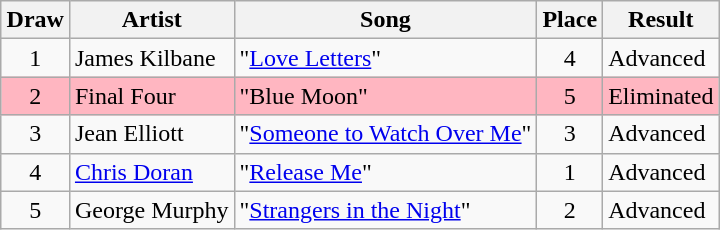<table class="sortable wikitable" style="margin: 1em auto 1em auto; text-align:center">
<tr>
<th>Draw</th>
<th>Artist</th>
<th>Song </th>
<th>Place</th>
<th>Result</th>
</tr>
<tr>
<td>1</td>
<td align="left">James Kilbane</td>
<td align="left">"<a href='#'>Love Letters</a>" </td>
<td>4</td>
<td align="left">Advanced</td>
</tr>
<tr style="background:lightpink;">
<td>2</td>
<td align="left">Final Four</td>
<td align="left">"Blue Moon" </td>
<td>5</td>
<td align="left">Eliminated</td>
</tr>
<tr>
<td>3</td>
<td align="left">Jean Elliott</td>
<td align="left">"<a href='#'>Someone to Watch Over Me</a>" </td>
<td>3</td>
<td align="left">Advanced</td>
</tr>
<tr>
<td>4</td>
<td align="left"><a href='#'>Chris Doran</a></td>
<td align="left">"<a href='#'>Release Me</a>" </td>
<td>1</td>
<td align="left">Advanced</td>
</tr>
<tr>
<td>5</td>
<td align="left">George Murphy</td>
<td align="left">"<a href='#'>Strangers in the Night</a>" </td>
<td>2</td>
<td align="left">Advanced</td>
</tr>
</table>
